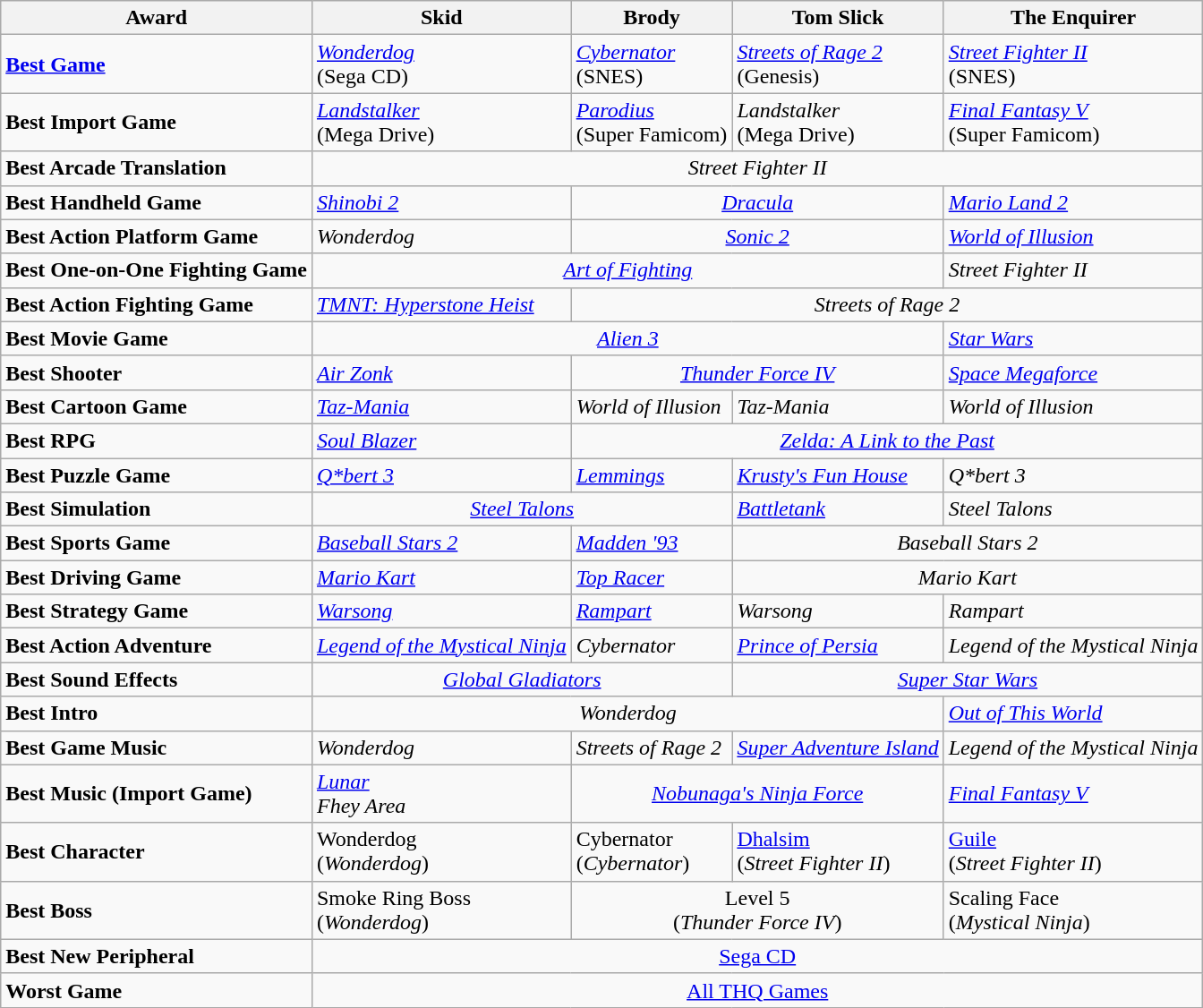<table class="wikitable collapsible collapsed">
<tr>
<th>Award</th>
<th>Skid</th>
<th>Brody</th>
<th>Tom Slick</th>
<th>The Enquirer</th>
</tr>
<tr>
<td><strong><a href='#'>Best Game</a></strong></td>
<td><em><a href='#'>Wonderdog</a></em> <br> (Sega CD)</td>
<td><em><a href='#'>Cybernator</a></em> <br> (SNES)</td>
<td><em><a href='#'>Streets of Rage 2</a></em> <br> (Genesis)</td>
<td><em><a href='#'>Street Fighter II</a></em> <br> (SNES)</td>
</tr>
<tr>
<td><strong>Best Import Game</strong></td>
<td><em><a href='#'>Landstalker</a></em> <br> (Mega Drive)</td>
<td><em><a href='#'>Parodius</a></em> <br> (Super Famicom)</td>
<td><em>Landstalker</em> <br> (Mega Drive)</td>
<td><em><a href='#'>Final Fantasy V</a></em> <br> (Super Famicom)</td>
</tr>
<tr>
<td><strong>Best Arcade Translation</strong></td>
<td colspan=4 style="text-align:center;"><em>Street Fighter II</em></td>
</tr>
<tr>
<td><strong>Best Handheld Game</strong></td>
<td><em><a href='#'>Shinobi 2</a></em></td>
<td colspan=2 style="text-align:center;"><em><a href='#'>Dracula</a></em></td>
<td><em><a href='#'>Mario Land 2</a></em></td>
</tr>
<tr>
<td><strong>Best Action Platform Game</strong></td>
<td><em>Wonderdog</em></td>
<td colspan=2 style="text-align:center;"><em><a href='#'>Sonic 2</a></em></td>
<td><em><a href='#'>World of Illusion</a></em></td>
</tr>
<tr>
<td><strong>Best One-on-One Fighting Game</strong></td>
<td colspan=3 style="text-align:center;"><em><a href='#'>Art of Fighting</a></em></td>
<td><em>Street Fighter II</em></td>
</tr>
<tr>
<td><strong>Best Action Fighting Game</strong></td>
<td><em><a href='#'>TMNT: Hyperstone Heist</a></em></td>
<td colspan=3 style="text-align:center;"><em>Streets of Rage 2</em></td>
</tr>
<tr>
<td><strong>Best Movie Game</strong></td>
<td colspan=3 style="text-align:center;"><em><a href='#'>Alien 3</a></em></td>
<td><em><a href='#'>Star Wars</a></em></td>
</tr>
<tr>
<td><strong>Best Shooter</strong></td>
<td><em><a href='#'>Air Zonk</a></em></td>
<td colspan=2 style="text-align:center;"><em><a href='#'>Thunder Force IV</a></em></td>
<td><em><a href='#'>Space Megaforce</a></em></td>
</tr>
<tr>
<td><strong>Best Cartoon Game</strong></td>
<td><em><a href='#'>Taz-Mania</a></em></td>
<td><em>World of Illusion</em></td>
<td><em>Taz-Mania</em></td>
<td><em>World of Illusion</em></td>
</tr>
<tr>
<td><strong>Best RPG</strong></td>
<td><em><a href='#'>Soul Blazer</a></em></td>
<td colspan=3 style="text-align:center;"><em><a href='#'>Zelda: A Link to the Past</a></em></td>
</tr>
<tr>
<td><strong>Best Puzzle Game</strong></td>
<td><em><a href='#'>Q*bert 3</a></em></td>
<td><em><a href='#'>Lemmings</a></em></td>
<td><em><a href='#'>Krusty's Fun House</a></em></td>
<td><em>Q*bert 3</em></td>
</tr>
<tr>
<td><strong>Best Simulation</strong></td>
<td colspan=2 style="text-align:center;"><em><a href='#'>Steel Talons</a></em></td>
<td><em><a href='#'>Battletank</a></em></td>
<td><em>Steel Talons</em></td>
</tr>
<tr>
<td><strong>Best Sports Game</strong></td>
<td><em><a href='#'>Baseball Stars 2</a></em></td>
<td><em><a href='#'>Madden '93</a></em></td>
<td colspan=2 style="text-align:center;"><em>Baseball Stars 2</em></td>
</tr>
<tr>
<td><strong>Best Driving Game</strong></td>
<td><em><a href='#'>Mario Kart</a></em></td>
<td><em><a href='#'>Top Racer</a></em></td>
<td colspan=2 style="text-align:center;"><em>Mario Kart</em></td>
</tr>
<tr>
<td><strong>Best Strategy Game</strong></td>
<td><em><a href='#'>Warsong</a></em></td>
<td><em><a href='#'>Rampart</a></em></td>
<td><em>Warsong</em></td>
<td><em>Rampart</em></td>
</tr>
<tr>
<td><strong>Best Action Adventure</strong></td>
<td><em><a href='#'>Legend of the Mystical Ninja</a></em></td>
<td><em>Cybernator</em></td>
<td><em><a href='#'>Prince of Persia</a></em></td>
<td><em>Legend of the Mystical Ninja</em></td>
</tr>
<tr>
<td><strong>Best Sound Effects</strong></td>
<td colspan=2 style="text-align:center;"><em><a href='#'>Global Gladiators</a></em></td>
<td colspan=2 style="text-align:center;"><em><a href='#'>Super Star Wars</a></em></td>
</tr>
<tr>
<td><strong>Best Intro</strong></td>
<td colspan=3 style="text-align:center;"><em>Wonderdog</em></td>
<td><em><a href='#'>Out of This World</a></em></td>
</tr>
<tr>
<td><strong>Best Game Music</strong></td>
<td><em>Wonderdog</em></td>
<td><em>Streets of Rage 2</em></td>
<td><em><a href='#'>Super Adventure Island</a></em></td>
<td><em>Legend of the Mystical Ninja</em></td>
</tr>
<tr>
<td><strong>Best Music (Import Game)</strong></td>
<td><em><a href='#'>Lunar</a></em> <br> <em>Fhey Area</em></td>
<td colspan=2 style="text-align:center;"><em><a href='#'>Nobunaga's Ninja Force</a></em></td>
<td><em><a href='#'>Final Fantasy V</a></em></td>
</tr>
<tr>
<td><strong>Best Character</strong></td>
<td>Wonderdog <br> (<em>Wonderdog</em>)</td>
<td>Cybernator <br> (<em>Cybernator</em>)</td>
<td><a href='#'>Dhalsim</a> <br> (<em>Street Fighter II</em>)</td>
<td><a href='#'>Guile</a> <br> (<em>Street Fighter II</em>)</td>
</tr>
<tr>
<td><strong>Best Boss</strong></td>
<td>Smoke Ring Boss <br> (<em>Wonderdog</em>)</td>
<td colspan=2 style="text-align:center;">Level 5 <br> (<em>Thunder Force IV</em>)</td>
<td>Scaling Face <br> (<em>Mystical Ninja</em>)</td>
</tr>
<tr>
<td><strong>Best New Peripheral</strong></td>
<td colspan=4 style="text-align:center;"><a href='#'>Sega CD</a></td>
</tr>
<tr>
<td><strong>Worst Game</strong></td>
<td colspan=4 style="text-align:center;"><a href='#'>All THQ Games</a></td>
</tr>
</table>
